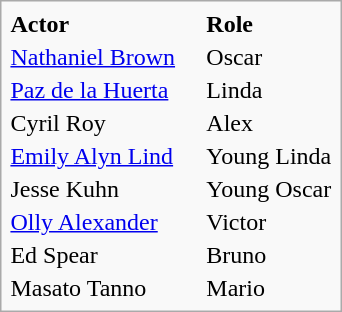<table class="infobox">
<tr>
<th style="text-align:left;">Actor</th>
<th style="width:7%;"></th>
<th style="text-align:left;">Role</th>
</tr>
<tr>
<td><a href='#'>Nathaniel Brown</a></td>
<td></td>
<td>Oscar</td>
</tr>
<tr>
<td><a href='#'>Paz de la Huerta</a></td>
<td></td>
<td>Linda</td>
</tr>
<tr>
<td>Cyril Roy</td>
<td></td>
<td>Alex</td>
</tr>
<tr>
<td><a href='#'>Emily Alyn Lind</a></td>
<td></td>
<td>Young Linda</td>
</tr>
<tr>
<td>Jesse Kuhn</td>
<td></td>
<td>Young Oscar</td>
</tr>
<tr>
<td><a href='#'>Olly Alexander</a></td>
<td></td>
<td>Victor</td>
</tr>
<tr>
<td>Ed Spear</td>
<td></td>
<td>Bruno</td>
</tr>
<tr>
<td>Masato Tanno</td>
<td></td>
<td>Mario</td>
</tr>
</table>
